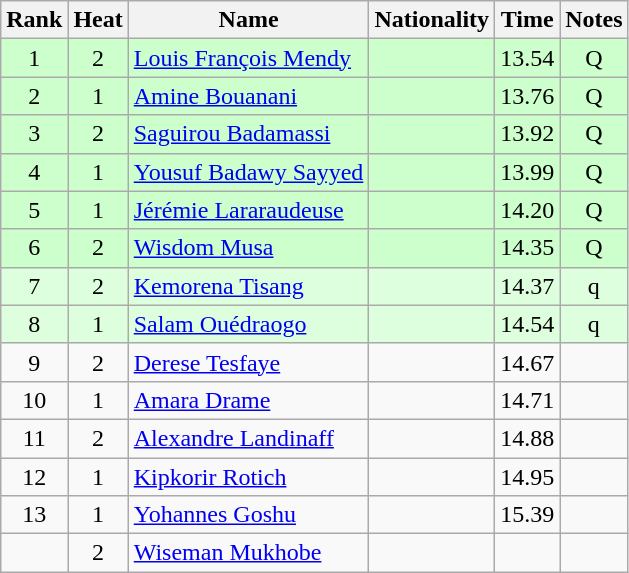<table class="wikitable sortable" style="text-align:center">
<tr>
<th>Rank</th>
<th>Heat</th>
<th>Name</th>
<th>Nationality</th>
<th>Time</th>
<th>Notes</th>
</tr>
<tr bgcolor=ccffcc>
<td>1</td>
<td>2</td>
<td align=left><a href='#'>Louis François Mendy</a></td>
<td align=left></td>
<td>13.54</td>
<td>Q</td>
</tr>
<tr bgcolor=ccffcc>
<td>2</td>
<td>1</td>
<td align=left><a href='#'>Amine Bouanani</a></td>
<td align=left></td>
<td>13.76</td>
<td>Q</td>
</tr>
<tr bgcolor=ccffcc>
<td>3</td>
<td>2</td>
<td align=left><a href='#'>Saguirou Badamassi</a></td>
<td align=left></td>
<td>13.92</td>
<td>Q</td>
</tr>
<tr bgcolor=ccffcc>
<td>4</td>
<td>1</td>
<td align=left><a href='#'>Yousuf Badawy Sayyed</a></td>
<td align=left></td>
<td>13.99</td>
<td>Q</td>
</tr>
<tr bgcolor=ccffcc>
<td>5</td>
<td>1</td>
<td align=left><a href='#'>Jérémie Lararaudeuse</a></td>
<td align=left></td>
<td>14.20</td>
<td>Q</td>
</tr>
<tr bgcolor=ccffcc>
<td>6</td>
<td>2</td>
<td align=left><a href='#'>Wisdom Musa</a></td>
<td align=left></td>
<td>14.35</td>
<td>Q</td>
</tr>
<tr bgcolor=ddffdd>
<td>7</td>
<td>2</td>
<td align=left><a href='#'>Kemorena Tisang</a></td>
<td align=left></td>
<td>14.37</td>
<td>q</td>
</tr>
<tr bgcolor=ddffdd>
<td>8</td>
<td>1</td>
<td align=left><a href='#'>Salam Ouédraogo</a></td>
<td align=left></td>
<td>14.54</td>
<td>q</td>
</tr>
<tr>
<td>9</td>
<td>2</td>
<td align=left><a href='#'>Derese Tesfaye</a></td>
<td align=left></td>
<td>14.67</td>
<td></td>
</tr>
<tr>
<td>10</td>
<td>1</td>
<td align=left><a href='#'>Amara Drame</a></td>
<td align=left></td>
<td>14.71</td>
<td></td>
</tr>
<tr>
<td>11</td>
<td>2</td>
<td align=left><a href='#'>Alexandre Landinaff</a></td>
<td align=left></td>
<td>14.88</td>
<td></td>
</tr>
<tr>
<td>12</td>
<td>1</td>
<td align=left><a href='#'>Kipkorir Rotich</a></td>
<td align=left></td>
<td>14.95</td>
<td></td>
</tr>
<tr>
<td>13</td>
<td>1</td>
<td align=left><a href='#'>Yohannes Goshu</a></td>
<td align=left></td>
<td>15.39</td>
<td></td>
</tr>
<tr>
<td></td>
<td>2</td>
<td align=left><a href='#'>Wiseman Mukhobe</a></td>
<td align=left></td>
<td></td>
<td></td>
</tr>
</table>
